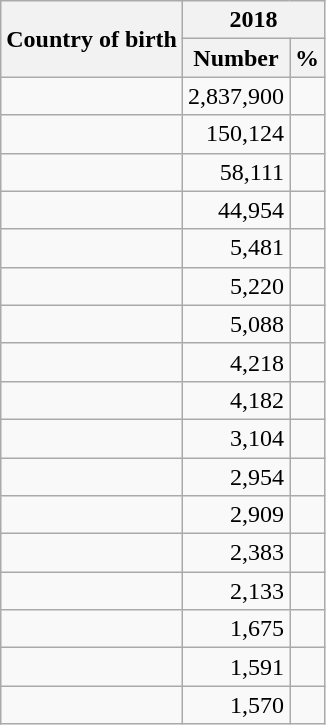<table class="wikitable sortable" border="1" style="text-align:right">
<tr>
<th rowspan="2">Country of birth</th>
<th colspan="2">2018</th>
</tr>
<tr>
<th>Number</th>
<th>%</th>
</tr>
<tr>
<td></td>
<td>2,837,900</td>
<td></td>
</tr>
<tr>
<td></td>
<td>150,124</td>
<td></td>
</tr>
<tr>
<td></td>
<td>58,111</td>
<td></td>
</tr>
<tr>
<td></td>
<td>44,954</td>
<td></td>
</tr>
<tr>
<td></td>
<td>5,481</td>
<td></td>
</tr>
<tr>
<td></td>
<td>5,220</td>
<td></td>
</tr>
<tr>
<td></td>
<td>5,088</td>
<td></td>
</tr>
<tr>
<td></td>
<td>4,218</td>
<td></td>
</tr>
<tr>
<td></td>
<td>4,182</td>
<td></td>
</tr>
<tr>
<td></td>
<td>3,104</td>
<td></td>
</tr>
<tr>
<td></td>
<td>2,954</td>
<td></td>
</tr>
<tr>
<td></td>
<td>2,909</td>
<td></td>
</tr>
<tr>
<td></td>
<td>2,383</td>
<td></td>
</tr>
<tr>
<td></td>
<td>2,133</td>
<td></td>
</tr>
<tr>
<td></td>
<td>1,675</td>
<td></td>
</tr>
<tr>
<td></td>
<td>1,591</td>
<td></td>
</tr>
<tr>
<td></td>
<td>1,570</td>
<td></td>
</tr>
</table>
